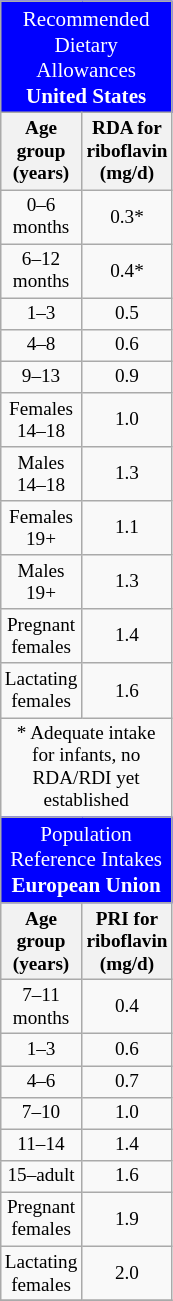<table class="wikitable" style="float: right; font-size: 80%; text-align: center; margin-left: 2em">
<tr>
<td colspan="2" style="background: blue; color: white; font-size: 110%; text-align: center;">Recommended Dietary Allowances <strong>United States</strong></td>
</tr>
<tr>
<th scope="col" width="8em">Age group (years)</th>
<th scope="col" width="8em">RDA for riboflavin (mg/d)</th>
</tr>
<tr>
<td>0–6 months</td>
<td>0.3*</td>
</tr>
<tr>
<td>6–12 months</td>
<td>0.4*</td>
</tr>
<tr>
<td>1–3</td>
<td>0.5</td>
</tr>
<tr>
<td>4–8</td>
<td>0.6</td>
</tr>
<tr>
<td>9–13</td>
<td>0.9</td>
</tr>
<tr>
<td>Females 14–18</td>
<td>1.0</td>
</tr>
<tr>
<td>Males 14–18</td>
<td>1.3</td>
</tr>
<tr>
<td>Females 19+</td>
<td>1.1</td>
</tr>
<tr>
<td>Males 19+</td>
<td>1.3</td>
</tr>
<tr>
<td>Pregnant females</td>
<td>1.4</td>
</tr>
<tr>
<td>Lactating females</td>
<td>1.6</td>
</tr>
<tr>
<td colspan="2" style="text-align: center;">* Adequate intake for infants, no RDA/RDI yet established</td>
</tr>
<tr>
<td colspan="2" style="background: blue; color: white; font-size: 110%; text-align: center;">Population Reference Intakes <strong>European Union</strong></td>
</tr>
<tr>
<th scope="col" width=8em>Age group (years)</th>
<th scope="col" width=8em>PRI for riboflavin (mg/d)</th>
</tr>
<tr>
<td>7–11 months</td>
<td>0.4</td>
</tr>
<tr>
<td>1–3</td>
<td>0.6</td>
</tr>
<tr>
<td>4–6</td>
<td>0.7</td>
</tr>
<tr>
<td>7–10</td>
<td>1.0</td>
</tr>
<tr>
<td>11–14</td>
<td>1.4</td>
</tr>
<tr>
<td>15–adult</td>
<td>1.6</td>
</tr>
<tr>
<td>Pregnant females</td>
<td>1.9</td>
</tr>
<tr>
<td>Lactating females</td>
<td>2.0</td>
</tr>
<tr>
</tr>
</table>
